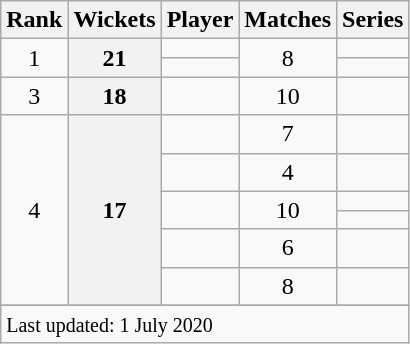<table class="wikitable plainrowheaders sortable">
<tr>
<th scope=col>Rank</th>
<th scope=col>Wickets</th>
<th scope=col>Player</th>
<th scope=col>Matches</th>
<th scope=col>Series</th>
</tr>
<tr>
<td align=center rowspan=2>1</td>
<th scope=row style=text-align:center; rowspan=2>21</th>
<td></td>
<td align=center rowspan=2>8</td>
<td></td>
</tr>
<tr>
<td></td>
<td></td>
</tr>
<tr>
<td align=center>3</td>
<th scope=row style=text-align:center;>18</th>
<td></td>
<td align=center>10</td>
<td></td>
</tr>
<tr>
<td align=center rowspan=6>4</td>
<th scope=row style=text-align:center; rowspan=6>17</th>
<td></td>
<td align=center>7</td>
<td></td>
</tr>
<tr>
<td></td>
<td align=center>4</td>
<td></td>
</tr>
<tr>
<td rowspan=2></td>
<td align=center rowspan=2>10</td>
<td></td>
</tr>
<tr>
<td></td>
</tr>
<tr>
<td></td>
<td align=center>6</td>
<td></td>
</tr>
<tr>
<td></td>
<td align=center>8</td>
<td></td>
</tr>
<tr>
</tr>
<tr class=sortbottom>
<td colspan=5><small>Last updated: 1 July 2020</small></td>
</tr>
</table>
